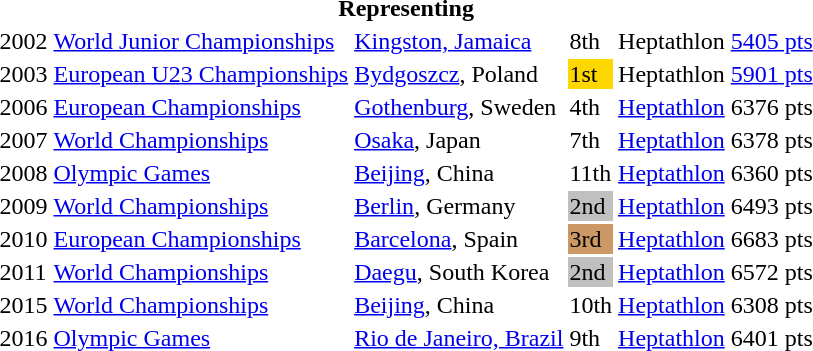<table>
<tr>
<th colspan="6">Representing </th>
</tr>
<tr>
<td>2002</td>
<td><a href='#'>World Junior Championships</a></td>
<td><a href='#'>Kingston, Jamaica</a></td>
<td>8th</td>
<td>Heptathlon</td>
<td><a href='#'>5405 pts</a></td>
</tr>
<tr>
<td>2003</td>
<td><a href='#'>European U23 Championships</a></td>
<td><a href='#'>Bydgoszcz</a>, Poland</td>
<td bgcolor=gold>1st</td>
<td>Heptathlon</td>
<td><a href='#'>5901 pts</a></td>
</tr>
<tr>
<td>2006</td>
<td><a href='#'>European Championships</a></td>
<td><a href='#'>Gothenburg</a>, Sweden</td>
<td>4th</td>
<td><a href='#'>Heptathlon</a></td>
<td>6376 pts</td>
</tr>
<tr>
<td>2007</td>
<td><a href='#'>World Championships</a></td>
<td><a href='#'>Osaka</a>, Japan</td>
<td>7th</td>
<td><a href='#'>Heptathlon</a></td>
<td>6378 pts</td>
</tr>
<tr>
<td>2008</td>
<td><a href='#'>Olympic Games</a></td>
<td><a href='#'>Beijing</a>, China</td>
<td>11th</td>
<td><a href='#'>Heptathlon</a></td>
<td>6360 pts</td>
</tr>
<tr>
<td>2009</td>
<td><a href='#'>World Championships</a></td>
<td><a href='#'>Berlin</a>, Germany</td>
<td bgcolor=silver>2nd</td>
<td><a href='#'>Heptathlon</a></td>
<td>6493 pts</td>
</tr>
<tr>
<td>2010</td>
<td><a href='#'>European Championships</a></td>
<td><a href='#'>Barcelona</a>, Spain</td>
<td bgcolor=CC9966>3rd</td>
<td><a href='#'>Heptathlon</a></td>
<td>6683 pts</td>
</tr>
<tr>
<td>2011</td>
<td><a href='#'>World Championships</a></td>
<td><a href='#'>Daegu</a>, South Korea</td>
<td bgcolor=silver>2nd</td>
<td><a href='#'>Heptathlon</a></td>
<td>6572 pts</td>
</tr>
<tr>
<td>2015</td>
<td><a href='#'>World Championships</a></td>
<td><a href='#'>Beijing</a>, China</td>
<td>10th</td>
<td><a href='#'>Heptathlon</a></td>
<td>6308 pts</td>
</tr>
<tr>
<td>2016</td>
<td><a href='#'>Olympic Games</a></td>
<td><a href='#'>Rio de Janeiro, Brazil</a></td>
<td>9th</td>
<td><a href='#'>Heptathlon</a></td>
<td>6401 pts</td>
</tr>
</table>
